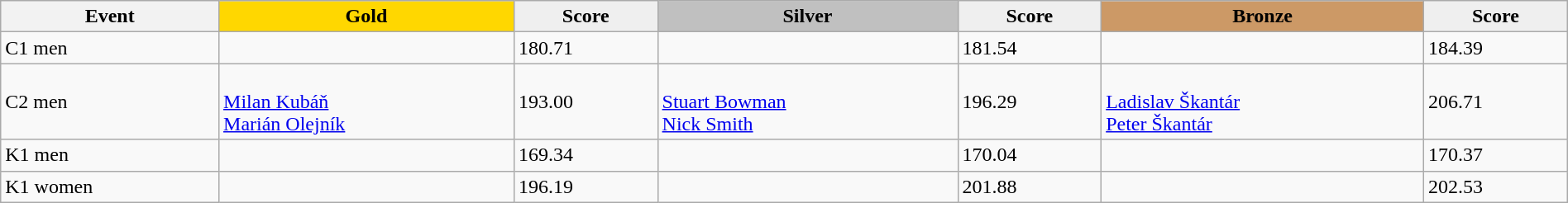<table class="wikitable" width=100%>
<tr>
<th>Event</th>
<td align=center bgcolor="gold"><strong>Gold</strong></td>
<td align=center bgcolor="EFEFEF"><strong>Score</strong></td>
<td align=center bgcolor="silver"><strong>Silver</strong></td>
<td align=center bgcolor="EFEFEF"><strong>Score</strong></td>
<td align=center bgcolor="CC9966"><strong>Bronze</strong></td>
<td align=center bgcolor="EFEFEF"><strong>Score</strong></td>
</tr>
<tr>
<td>C1 men</td>
<td></td>
<td>180.71</td>
<td></td>
<td>181.54</td>
<td></td>
<td>184.39</td>
</tr>
<tr>
<td>C2 men</td>
<td><br><a href='#'>Milan Kubáň</a><br><a href='#'>Marián Olejník</a></td>
<td>193.00</td>
<td><br><a href='#'>Stuart Bowman</a><br><a href='#'>Nick Smith</a></td>
<td>196.29</td>
<td><br><a href='#'>Ladislav Škantár</a><br><a href='#'>Peter Škantár</a></td>
<td>206.71</td>
</tr>
<tr>
<td>K1 men</td>
<td></td>
<td>169.34</td>
<td></td>
<td>170.04</td>
<td></td>
<td>170.37</td>
</tr>
<tr>
<td>K1 women</td>
<td></td>
<td>196.19</td>
<td></td>
<td>201.88</td>
<td></td>
<td>202.53</td>
</tr>
</table>
